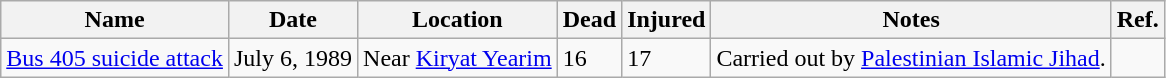<table class="wikitable">
<tr>
<th>Name</th>
<th>Date</th>
<th>Location</th>
<th>Dead</th>
<th>Injured</th>
<th>Notes</th>
<th>Ref.</th>
</tr>
<tr>
<td><a href='#'>Bus 405 suicide attack</a></td>
<td>July 6, 1989</td>
<td>Near <a href='#'>Kiryat Yearim</a></td>
<td>16</td>
<td>17</td>
<td>Carried out by <a href='#'>Palestinian Islamic Jihad</a>.</td>
<td></td>
</tr>
</table>
